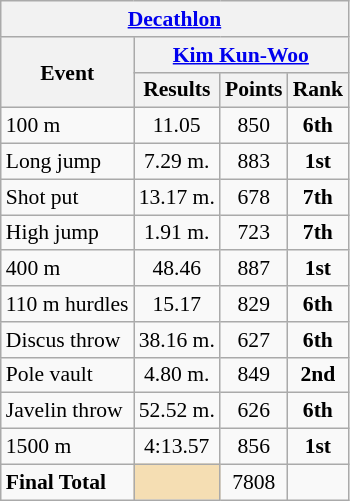<table class=wikitable style="font-size:90%">
<tr>
<th colspan=5><a href='#'>Decathlon</a></th>
</tr>
<tr>
<th rowspan=2>Event</th>
<th colspan=3><a href='#'>Kim Kun-Woo</a></th>
</tr>
<tr>
<th>Results</th>
<th>Points</th>
<th>Rank</th>
</tr>
<tr>
<td>100 m</td>
<td align=center>11.05</td>
<td align=center>850</td>
<td align=center><strong>6th</strong></td>
</tr>
<tr>
<td>Long jump</td>
<td align=center>7.29 m.</td>
<td align=center>883</td>
<td align=center><strong>1st</strong></td>
</tr>
<tr>
<td>Shot put</td>
<td align=center>13.17 m.</td>
<td align=center>678</td>
<td align=center><strong>7th</strong></td>
</tr>
<tr>
<td>High jump</td>
<td align=center>1.91 m.</td>
<td align=center>723</td>
<td align=center><strong>7th</strong></td>
</tr>
<tr>
<td>400 m</td>
<td align=center>48.46</td>
<td align=center>887</td>
<td align=center><strong>1st</strong></td>
</tr>
<tr>
<td>110 m hurdles</td>
<td align=center>15.17</td>
<td align=center>829</td>
<td align=center><strong>6th</strong></td>
</tr>
<tr>
<td>Discus throw</td>
<td align=center>38.16 m.</td>
<td align=center>627</td>
<td align=center><strong>6th</strong></td>
</tr>
<tr>
<td>Pole vault</td>
<td align=center>4.80 m.</td>
<td align=center>849</td>
<td align=center><strong>2nd</strong></td>
</tr>
<tr>
<td>Javelin throw</td>
<td align=center>52.52 m.</td>
<td align=center>626</td>
<td align=center><strong>6th</strong></td>
</tr>
<tr>
<td>1500 m</td>
<td align=center>4:13.57</td>
<td align=center>856</td>
<td align=center><strong>1st</strong></td>
</tr>
<tr>
<td><strong>Final Total</strong></td>
<td bgcolor=wheat></td>
<td align=center>7808</td>
<td align=center></td>
</tr>
</table>
